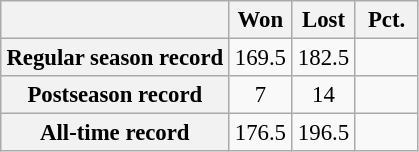<table class="wikitable" style="font-size: 95%; text-align: center;">
<tr>
<th scope="col" width=145> </th>
<th scope="col" width=35>Won</th>
<th scope="col" width=35>Lost</th>
<th scope="col" width=35>Pct.</th>
</tr>
<tr>
<th scope="row">Regular season record</th>
<td>169.5</td>
<td>182.5</td>
<td></td>
</tr>
<tr>
<th scope="row">Postseason record</th>
<td>7</td>
<td>14</td>
<td></td>
</tr>
<tr>
<th scope="row">All-time record</th>
<td>176.5</td>
<td>196.5</td>
<td></td>
</tr>
</table>
